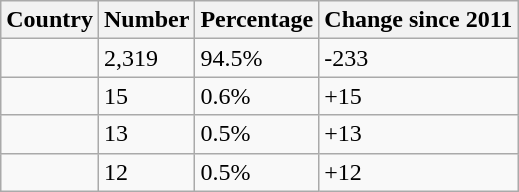<table class="wikitable">
<tr>
<th>Country</th>
<th>Number</th>
<th>Percentage</th>
<th>Change since 2011</th>
</tr>
<tr>
<td></td>
<td>2,319</td>
<td>94.5%</td>
<td>-233</td>
</tr>
<tr>
<td></td>
<td>15</td>
<td>0.6%</td>
<td>+15</td>
</tr>
<tr>
<td></td>
<td>13</td>
<td>0.5%</td>
<td>+13</td>
</tr>
<tr>
<td></td>
<td>12</td>
<td>0.5%</td>
<td>+12</td>
</tr>
</table>
